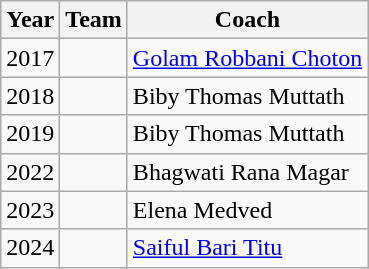<table class="wikitable">
<tr>
<th>Year</th>
<th>Team</th>
<th>Coach</th>
</tr>
<tr>
<td>2017</td>
<td></td>
<td> <a href='#'>Golam Robbani Choton</a></td>
</tr>
<tr>
<td>2018</td>
<td></td>
<td> Biby Thomas Muttath</td>
</tr>
<tr>
<td>2019</td>
<td></td>
<td> Biby Thomas Muttath</td>
</tr>
<tr>
<td>2022</td>
<td></td>
<td> Bhagwati Rana Magar</td>
</tr>
<tr>
<td>2023</td>
<td></td>
<td> Elena Medved</td>
</tr>
<tr>
<td>2024</td>
<td></td>
<td> <a href='#'>Saiful Bari Titu</a></td>
</tr>
</table>
